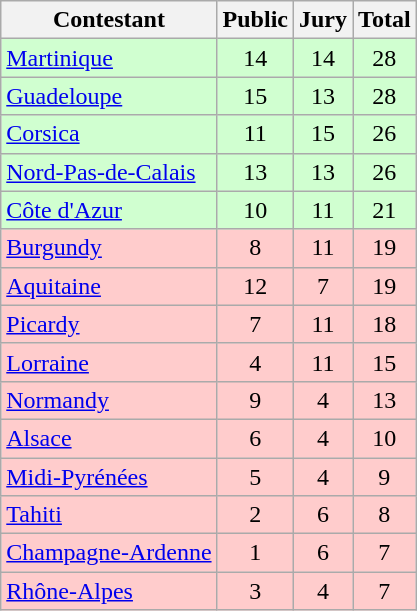<table class="wikitable sortable">
<tr>
<th scope=col>Contestant</th>
<th scope=col>Public</th>
<th scope=col>Jury</th>
<th scope=col>Total</th>
</tr>
<tr align="center" bgcolor="D0FFD0" |->
<td align="left"> <a href='#'>Martinique</a></td>
<td>14</td>
<td>14</td>
<td>28</td>
</tr>
<tr align="center" bgcolor="D0FFD0" |->
<td align="left"> <a href='#'>Guadeloupe</a></td>
<td>15</td>
<td>13</td>
<td>28</td>
</tr>
<tr align="center" bgcolor="D0FFD0" |->
<td align="left"> <a href='#'>Corsica</a></td>
<td>11</td>
<td>15</td>
<td>26</td>
</tr>
<tr align="center" bgcolor="D0FFD0" |->
<td align="left"> <a href='#'>Nord-Pas-de-Calais</a></td>
<td>13</td>
<td>13</td>
<td>26</td>
</tr>
<tr align="center" bgcolor="D0FFD0">
<td align="left"> <a href='#'>Côte d'Azur</a></td>
<td>10</td>
<td>11</td>
<td>21</td>
</tr>
<tr align="center" bgcolor="FFCCCC">
<td align="left"> <a href='#'>Burgundy</a></td>
<td>8</td>
<td>11</td>
<td>19</td>
</tr>
<tr align="center" bgcolor="FFCCCC">
<td align="left"> <a href='#'>Aquitaine</a></td>
<td>12</td>
<td>7</td>
<td>19</td>
</tr>
<tr align="center" bgcolor="FFCCCC">
<td align="left"> <a href='#'>Picardy</a></td>
<td>7</td>
<td>11</td>
<td>18</td>
</tr>
<tr align="center" bgcolor="FFCCCC">
<td align="left"> <a href='#'>Lorraine</a></td>
<td>4</td>
<td>11</td>
<td>15</td>
</tr>
<tr align="center" bgcolor="FFCCCC">
<td align="left"> <a href='#'>Normandy</a></td>
<td>9</td>
<td>4</td>
<td>13</td>
</tr>
<tr align="center" bgcolor="FFCCCC">
<td align="left"> <a href='#'>Alsace</a></td>
<td>6</td>
<td>4</td>
<td>10</td>
</tr>
<tr align="center" bgcolor="FFCCCC">
<td align="left"> <a href='#'>Midi-Pyrénées</a></td>
<td>5</td>
<td>4</td>
<td>9</td>
</tr>
<tr align="center" bgcolor="FFCCCC">
<td align="left"> <a href='#'>Tahiti</a></td>
<td>2</td>
<td>6</td>
<td>8</td>
</tr>
<tr align="center" bgcolor="FFCCCC">
<td align="left"> <a href='#'>Champagne-Ardenne</a></td>
<td>1</td>
<td>6</td>
<td>7</td>
</tr>
<tr align="center" bgcolor="FFCCCC">
<td align="left"> <a href='#'>Rhône-Alpes</a></td>
<td>3</td>
<td>4</td>
<td>7</td>
</tr>
</table>
